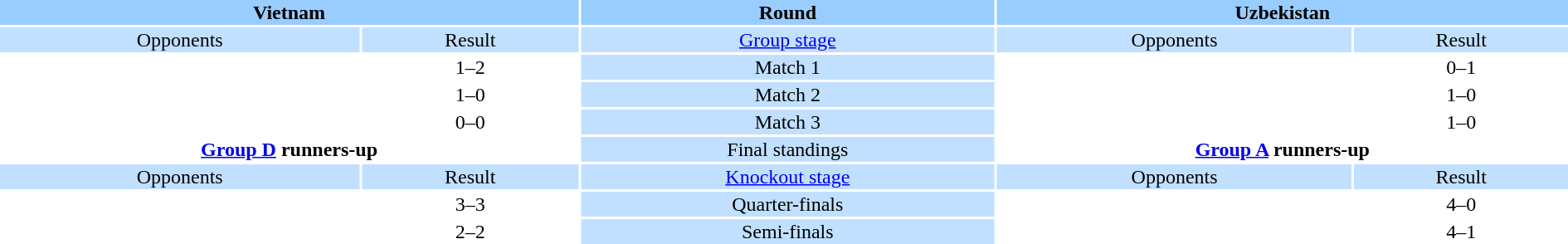<table style="width:100%; text-align:center">
<tr style="vertical-align:top; background:#99CCFF">
<th colspan="2">Vietnam</th>
<th>Round</th>
<th colspan="2">Uzbekistan</th>
</tr>
<tr style="vertical-align:top; background:#C1E0FF">
<td>Opponents</td>
<td>Result</td>
<td><a href='#'>Group stage</a></td>
<td>Opponents</td>
<td>Result</td>
</tr>
<tr>
<td align="left"></td>
<td>1–2</td>
<td style="background:#C1E0FF">Match 1</td>
<td align="left"></td>
<td>0–1</td>
</tr>
<tr>
<td align="left"></td>
<td>1–0</td>
<td style="background:#C1E0FF">Match 2</td>
<td align="left"></td>
<td>1–0</td>
</tr>
<tr>
<td align="left"></td>
<td>0–0</td>
<td style="background:#C1E0FF">Match 3</td>
<td align="left"></td>
<td>1–0</td>
</tr>
<tr>
<td colspan="2" style="text-align:center"><strong><a href='#'>Group D</a> runners-up</strong><br><div></div></td>
<td style="background:#C1E0FF">Final standings</td>
<td colspan="2" style="text-align:center;"><strong><a href='#'>Group A</a> runners-up</strong><br><div></div></td>
</tr>
<tr style="vertical-align:top; background:#C1E0FF">
<td>Opponents</td>
<td>Result</td>
<td><a href='#'>Knockout stage</a></td>
<td>Opponents</td>
<td>Result</td>
</tr>
<tr>
<td align="left"></td>
<td>3–3  </td>
<td style="background:#C1E0FF">Quarter-finals</td>
<td align="left"></td>
<td>4–0</td>
</tr>
<tr>
<td align="left"></td>
<td>2–2  </td>
<td style="background:#C1E0FF">Semi-finals</td>
<td align="left"></td>
<td>4–1 </td>
</tr>
</table>
